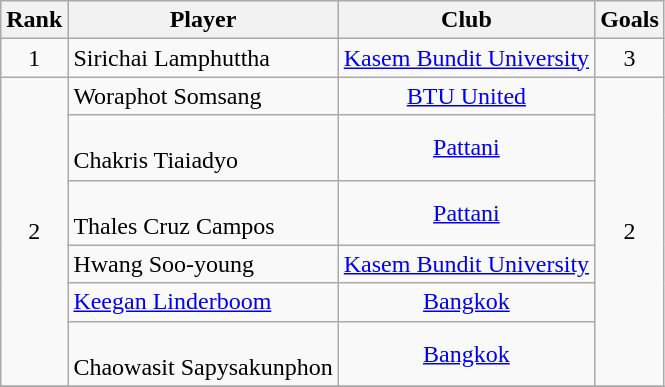<table class="wikitable" style="text-align:center">
<tr>
<th>Rank</th>
<th>Player</th>
<th>Club</th>
<th>Goals</th>
</tr>
<tr>
<td>1</td>
<td align="left"> Sirichai Lamphuttha</td>
<td><a href='#'>Kasem Bundit University</a></td>
<td>3</td>
</tr>
<tr>
<td rowspan="6">2</td>
<td align="left"> Woraphot Somsang</td>
<td><a href='#'>BTU United</a></td>
<td rowspan="6">2</td>
</tr>
<tr>
<td align="left"><br>Chakris Tiaiadyo</td>
<td><a href='#'>Pattani</a></td>
</tr>
<tr>
<td align="left"><br>Thales Cruz Campos</td>
<td><a href='#'>Pattani</a></td>
</tr>
<tr>
<td align="left"> Hwang Soo-young</td>
<td><a href='#'>Kasem Bundit University</a></td>
</tr>
<tr>
<td align="left"> <a href='#'>Keegan Linderboom</a></td>
<td><a href='#'>Bangkok</a></td>
</tr>
<tr>
<td align="left"><br>Chaowasit Sapysakunphon</td>
<td><a href='#'>Bangkok</a></td>
</tr>
<tr>
</tr>
</table>
